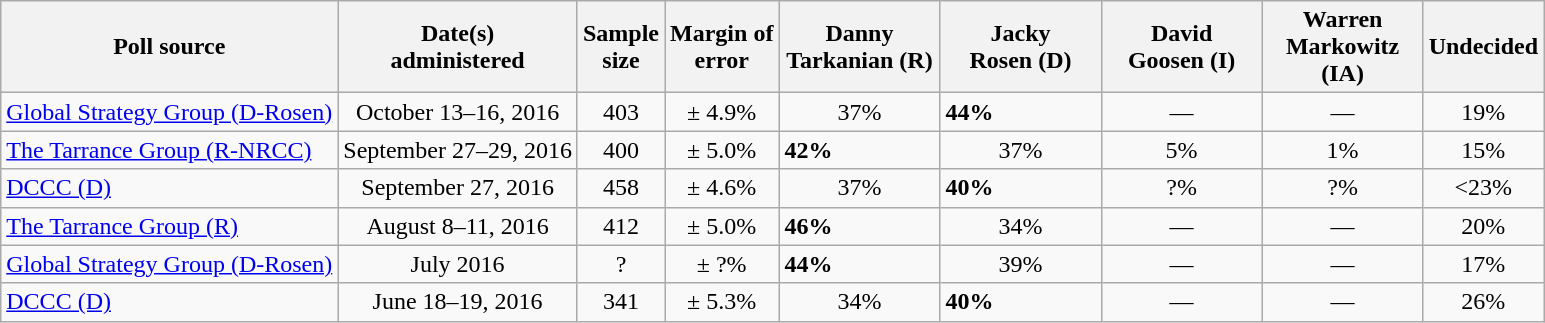<table class="wikitable">
<tr>
<th>Poll source</th>
<th>Date(s)<br>administered</th>
<th>Sample<br>size</th>
<th>Margin of<br>error</th>
<th style="width:100px;">Danny<br>Tarkanian (R)</th>
<th style="width:100px;">Jacky<br>Rosen (D)</th>
<th style="width:100px;">David<br>Goosen (I)</th>
<th style="width:100px;">Warren<br>Markowitz (IA)</th>
<th>Undecided</th>
</tr>
<tr>
<td><a href='#'>Global Strategy Group (D-Rosen)</a></td>
<td align=center>October 13–16, 2016</td>
<td align=center>403</td>
<td align=center>± 4.9%</td>
<td align=center>37%</td>
<td><strong>44%</strong></td>
<td align=center>—</td>
<td align=center>—</td>
<td align=center>19%</td>
</tr>
<tr>
<td><a href='#'>The Tarrance Group (R-NRCC)</a></td>
<td align=center>September 27–29, 2016</td>
<td align=center>400</td>
<td align=center>± 5.0%</td>
<td><strong>42%</strong></td>
<td align=center>37%</td>
<td align=center>5%</td>
<td align=center>1%</td>
<td align=center>15%</td>
</tr>
<tr>
<td><a href='#'>DCCC (D)</a></td>
<td align=center>September 27, 2016</td>
<td align=center>458</td>
<td align=center>± 4.6%</td>
<td align=center>37%</td>
<td><strong>40%</strong></td>
<td align=center>?%</td>
<td align=center>?%</td>
<td align=center><23%</td>
</tr>
<tr>
<td><a href='#'>The Tarrance Group (R)</a></td>
<td align=center>August 8–11, 2016</td>
<td align=center>412</td>
<td align=center>± 5.0%</td>
<td><strong>46%</strong></td>
<td align=center>34%</td>
<td align=center>—</td>
<td align=center>—</td>
<td align=center>20%</td>
</tr>
<tr>
<td><a href='#'>Global Strategy Group (D-Rosen)</a></td>
<td align=center>July 2016</td>
<td align=center>?</td>
<td align=center>± ?%</td>
<td><strong>44%</strong></td>
<td align=center>39%</td>
<td align=center>—</td>
<td align=center>—</td>
<td align=center>17%</td>
</tr>
<tr>
<td><a href='#'>DCCC (D)</a></td>
<td align=center>June 18–19, 2016</td>
<td align=center>341</td>
<td align=center>± 5.3%</td>
<td align=center>34%</td>
<td><strong>40%</strong></td>
<td align=center>—</td>
<td align=center>—</td>
<td align=center>26%</td>
</tr>
</table>
